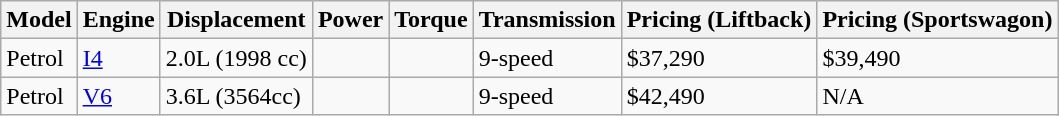<table class="wikitable">
<tr>
<th>Model</th>
<th>Engine</th>
<th>Displacement</th>
<th>Power</th>
<th>Torque</th>
<th>Transmission</th>
<th>Pricing (Liftback)</th>
<th>Pricing (Sportswagon)</th>
</tr>
<tr>
<td>Petrol</td>
<td><a href='#'>I4</a></td>
<td>2.0L (1998 cc)</td>
<td></td>
<td></td>
<td>9-speed</td>
<td>$37,290</td>
<td>$39,490</td>
</tr>
<tr>
<td>Petrol</td>
<td><a href='#'>V6</a></td>
<td>3.6L (3564cc)</td>
<td></td>
<td></td>
<td>9-speed</td>
<td>$42,490</td>
<td>N/A</td>
</tr>
</table>
